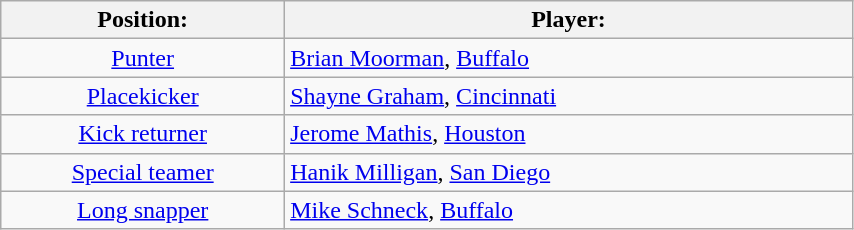<table class="wikitable" style="width:45%;">
<tr>
<th style="width:20%;">Position:</th>
<th style="width:40%;">Player:</th>
</tr>
<tr>
<td align=center><a href='#'>Punter</a></td>
<td> <a href='#'>Brian Moorman</a>, <a href='#'>Buffalo</a></td>
</tr>
<tr>
<td align=center><a href='#'>Placekicker</a></td>
<td> <a href='#'>Shayne Graham</a>, <a href='#'>Cincinnati</a></td>
</tr>
<tr>
<td align=center><a href='#'>Kick returner</a></td>
<td> <a href='#'>Jerome Mathis</a>, <a href='#'>Houston</a></td>
</tr>
<tr>
<td align=center><a href='#'>Special teamer</a></td>
<td> <a href='#'>Hanik Milligan</a>, <a href='#'>San Diego</a></td>
</tr>
<tr>
<td align=center><a href='#'>Long snapper</a></td>
<td> <a href='#'>Mike Schneck</a>, <a href='#'>Buffalo</a></td>
</tr>
</table>
